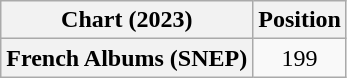<table class="wikitable plainrowheaders" style="text-align:center">
<tr>
<th scope="col">Chart (2023)</th>
<th scope="col">Position</th>
</tr>
<tr>
<th scope="row">French Albums (SNEP)</th>
<td>199</td>
</tr>
</table>
